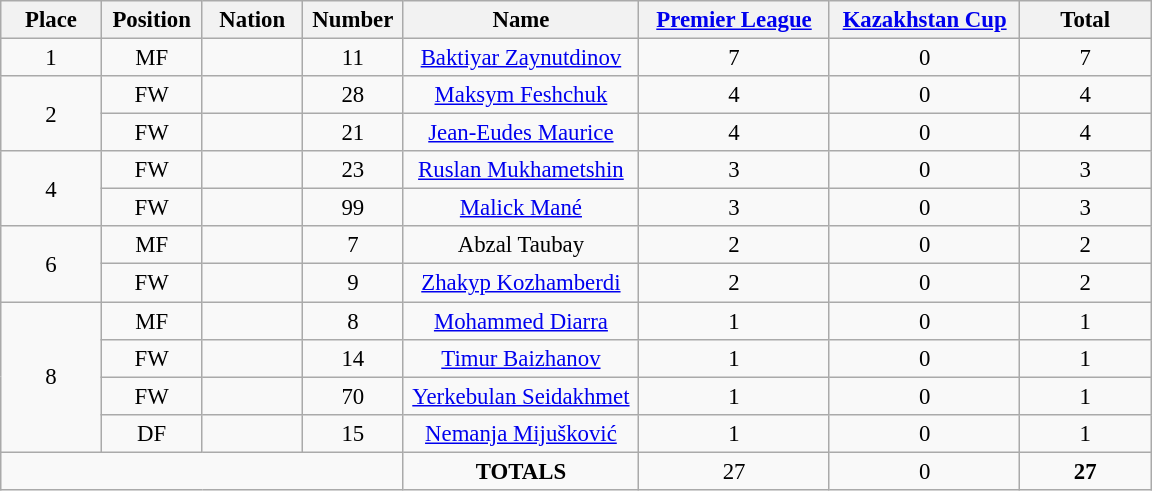<table class="wikitable" style="font-size: 95%; text-align: center;">
<tr>
<th width=60>Place</th>
<th width=60>Position</th>
<th width=60>Nation</th>
<th width=60>Number</th>
<th width=150>Name</th>
<th width=120><a href='#'>Premier League</a></th>
<th width=120><a href='#'>Kazakhstan Cup</a></th>
<th width=80><strong>Total</strong></th>
</tr>
<tr>
<td>1</td>
<td>MF</td>
<td></td>
<td>11</td>
<td><a href='#'>Baktiyar Zaynutdinov</a></td>
<td>7</td>
<td>0</td>
<td>7</td>
</tr>
<tr>
<td rowspan="2">2</td>
<td>FW</td>
<td></td>
<td>28</td>
<td><a href='#'>Maksym Feshchuk</a></td>
<td>4</td>
<td>0</td>
<td>4</td>
</tr>
<tr>
<td>FW</td>
<td></td>
<td>21</td>
<td><a href='#'>Jean-Eudes Maurice</a></td>
<td>4</td>
<td>0</td>
<td>4</td>
</tr>
<tr>
<td rowspan="2">4</td>
<td>FW</td>
<td></td>
<td>23</td>
<td><a href='#'>Ruslan Mukhametshin</a></td>
<td>3</td>
<td>0</td>
<td>3</td>
</tr>
<tr>
<td>FW</td>
<td></td>
<td>99</td>
<td><a href='#'>Malick Mané</a></td>
<td>3</td>
<td>0</td>
<td>3</td>
</tr>
<tr>
<td rowspan="2">6</td>
<td>MF</td>
<td></td>
<td>7</td>
<td>Abzal Taubay</td>
<td>2</td>
<td>0</td>
<td>2</td>
</tr>
<tr>
<td>FW</td>
<td></td>
<td>9</td>
<td><a href='#'>Zhakyp Kozhamberdi</a></td>
<td>2</td>
<td>0</td>
<td>2</td>
</tr>
<tr>
<td rowspan="4">8</td>
<td>MF</td>
<td></td>
<td>8</td>
<td><a href='#'>Mohammed Diarra</a></td>
<td>1</td>
<td>0</td>
<td>1</td>
</tr>
<tr>
<td>FW</td>
<td></td>
<td>14</td>
<td><a href='#'>Timur Baizhanov</a></td>
<td>1</td>
<td>0</td>
<td>1</td>
</tr>
<tr>
<td>FW</td>
<td></td>
<td>70</td>
<td><a href='#'>Yerkebulan Seidakhmet</a></td>
<td>1</td>
<td>0</td>
<td>1</td>
</tr>
<tr>
<td>DF</td>
<td></td>
<td>15</td>
<td><a href='#'>Nemanja Mijušković</a></td>
<td>1</td>
<td>0</td>
<td>1</td>
</tr>
<tr>
<td colspan="4"></td>
<td><strong>TOTALS</strong></td>
<td>27</td>
<td>0</td>
<td><strong>27</strong></td>
</tr>
</table>
